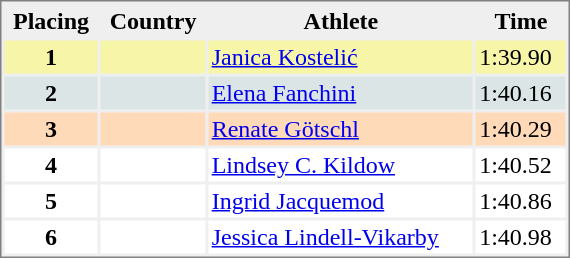<table style="border-style:solid;border-width:1px;border-color:#808080;background-color:#EFEFEF" cellspacing="2" cellpadding="2" width="380px">
<tr bgcolor="#EFEFEF">
<th align=center>Placing</th>
<th align=center>Country</th>
<th align=center>Athlete</th>
<th align=center>Time</th>
</tr>
<tr align="center" valign="top" bgcolor="#F7F6A8">
<th>1</th>
<td align=left></td>
<td align="left"><a href='#'>Janica Kostelić</a></td>
<td align="left">1:39.90</td>
</tr>
<tr align="center" valign="top" bgcolor="#DCE5E5">
<th>2</th>
<td align=left></td>
<td align="left"><a href='#'>Elena Fanchini</a></td>
<td align="left">1:40.16</td>
</tr>
<tr align="center" valign="top" bgcolor="#FFDAB9">
<th>3</th>
<td align=left></td>
<td align="left"><a href='#'>Renate Götschl</a></td>
<td align="left">1:40.29</td>
</tr>
<tr align="center" valign="top" bgcolor="#FFFFFF">
<th>4</th>
<td align=left></td>
<td align="left"><a href='#'>Lindsey C. Kildow</a></td>
<td align="left">1:40.52</td>
</tr>
<tr align="center" valign="top" bgcolor="#FFFFFF">
<th>5</th>
<td align=left></td>
<td align="left"><a href='#'>Ingrid Jacquemod</a></td>
<td align="left">1:40.86</td>
</tr>
<tr align="center" valign="top" bgcolor="#FFFFFF">
<th>6</th>
<td align=left></td>
<td align="left"><a href='#'>Jessica Lindell-Vikarby</a></td>
<td align="left">1:40.98</td>
</tr>
</table>
